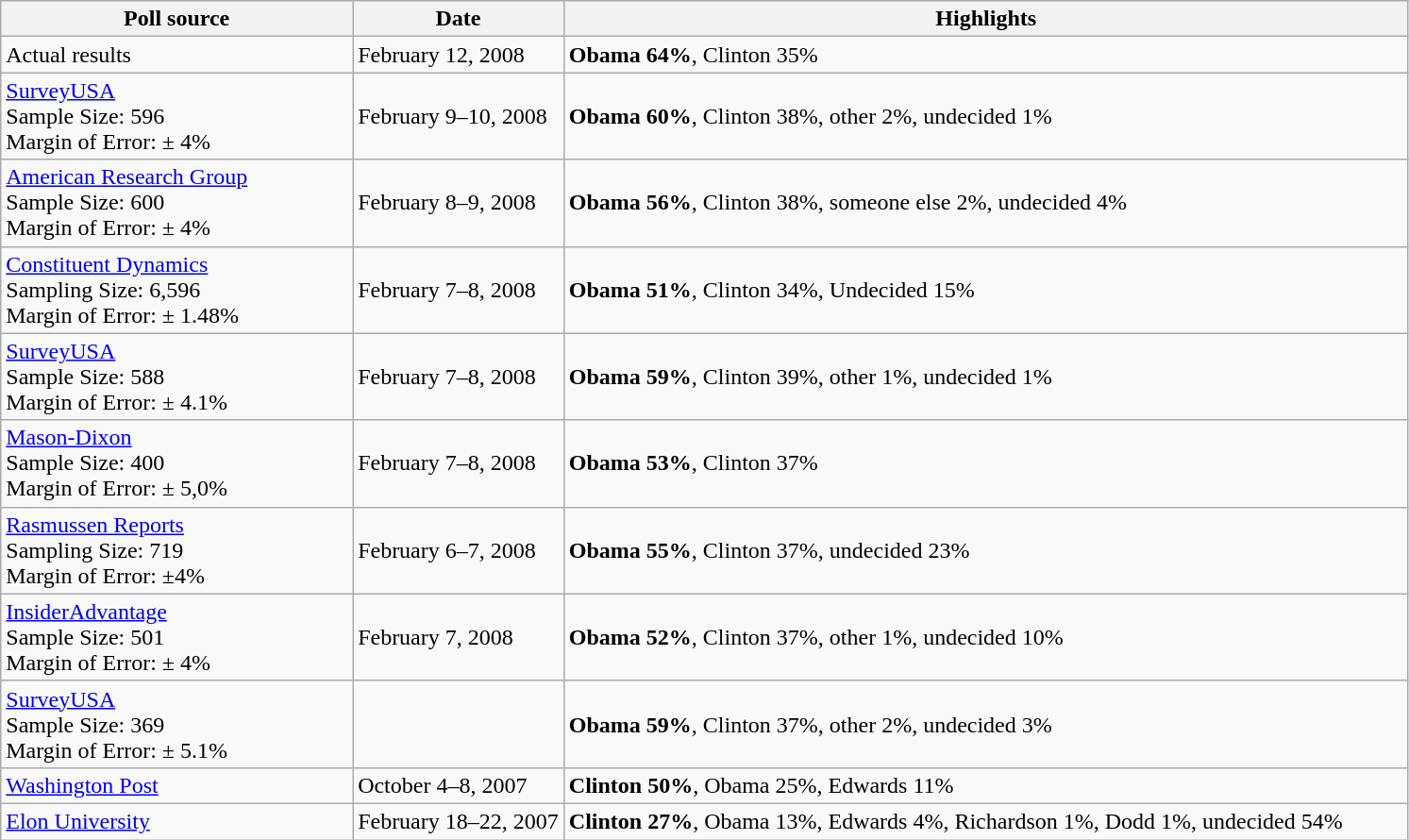<table class="wikitable sortable">
<tr>
<th width="25%">Poll source</th>
<th width="15%">Date</th>
<th width="60%">Highlights</th>
</tr>
<tr>
<td>Actual results</td>
<td>February 12, 2008</td>
<td><strong>Obama 64%</strong>, Clinton 35%</td>
</tr>
<tr>
<td><a href='#'>SurveyUSA</a><br>Sample Size: 596<br>
Margin of Error: ± 4%</td>
<td>February 9–10, 2008</td>
<td><strong>Obama 60%</strong>, Clinton 38%, other 2%, undecided 1%</td>
</tr>
<tr>
<td><a href='#'>American Research Group</a><br>Sample Size: 600<br>
Margin of Error: ± 4%</td>
<td>February 8–9, 2008</td>
<td><strong>Obama 56%</strong>, Clinton 38%, someone else 2%, undecided 4%</td>
</tr>
<tr>
<td><a href='#'>Constituent Dynamics</a><br>Sampling Size: 6,596<br>
Margin of Error: ± 1.48%</td>
<td>February 7–8, 2008</td>
<td><strong>Obama 51%</strong>, Clinton 34%, Undecided 15%</td>
</tr>
<tr>
<td><a href='#'>SurveyUSA</a><br>Sample Size: 588<br>
Margin of Error: ± 4.1%</td>
<td>February 7–8, 2008</td>
<td><strong>Obama 59%</strong>, Clinton 39%, other 1%, undecided 1%</td>
</tr>
<tr>
<td><a href='#'>Mason-Dixon</a><br>Sample Size: 400<br>
Margin of Error: ± 5,0%</td>
<td>February 7–8, 2008</td>
<td><strong>Obama 53%</strong>, Clinton 37%</td>
</tr>
<tr>
<td><a href='#'>Rasmussen Reports</a><br>Sampling Size: 719<br>
Margin of Error: ±4%</td>
<td>February 6–7, 2008</td>
<td><strong>Obama 55%</strong>, Clinton 37%, undecided 23%</td>
</tr>
<tr>
<td><a href='#'>InsiderAdvantage</a><br>Sample Size: 501<br>
Margin of Error: ± 4%</td>
<td>February 7, 2008</td>
<td><strong>Obama 52%</strong>, Clinton 37%, other 1%, undecided 10%</td>
</tr>
<tr>
<td><a href='#'>SurveyUSA</a><br>Sample Size: 369<br>
Margin of Error: ± 5.1%</td>
<td></td>
<td><strong>Obama 59%</strong>, Clinton 37%, other 2%, undecided 3%</td>
</tr>
<tr>
<td><a href='#'>Washington Post</a></td>
<td>October 4–8, 2007</td>
<td><strong>Clinton 50%</strong>, Obama 25%, Edwards 11%</td>
</tr>
<tr>
<td><a href='#'>Elon University</a></td>
<td>February 18–22, 2007</td>
<td><strong>Clinton 27%</strong>, Obama 13%, Edwards 4%, Richardson 1%, Dodd 1%, undecided 54%</td>
</tr>
</table>
